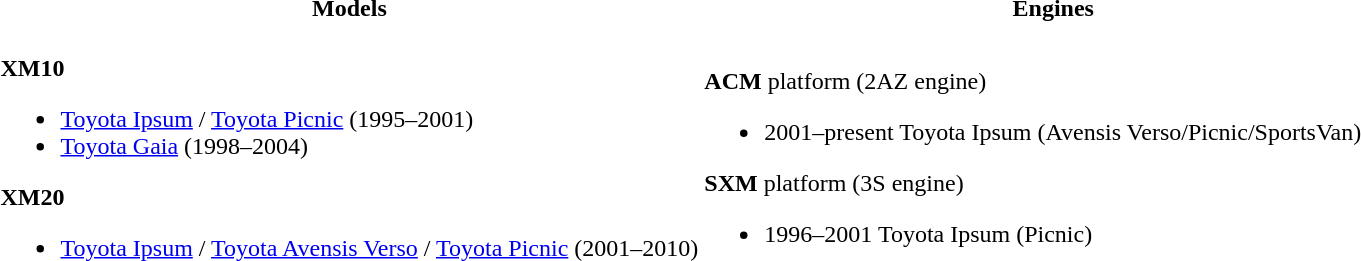<table>
<tr>
<th style="width:50%">Models</th>
<th>Engines</th>
</tr>
<tr>
<td style="width:50%"><br><strong>XM10</strong><ul><li><a href='#'>Toyota Ipsum</a> / <a href='#'>Toyota Picnic</a> (1995–2001)</li><li><a href='#'>Toyota Gaia</a> (1998–2004)</li></ul><strong>XM20</strong><ul><li><a href='#'>Toyota Ipsum</a> / <a href='#'>Toyota Avensis Verso</a> / <a href='#'>Toyota Picnic</a> (2001–2010)</li></ul></td>
<td style="width:50%"><br><strong>ACM</strong> platform (2AZ engine)<ul><li>2001–present Toyota Ipsum (Avensis Verso/Picnic/SportsVan)</li></ul><strong>SXM</strong> platform (3S engine)<ul><li>1996–2001 Toyota Ipsum (Picnic)</li></ul></td>
</tr>
</table>
